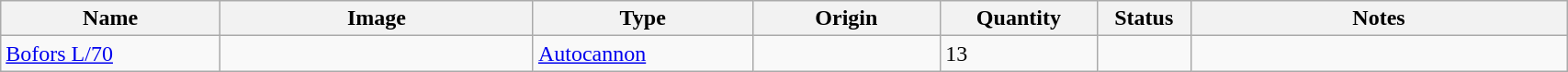<table class="wikitable" style="width:90%;">
<tr>
<th width=14%>Name</th>
<th width=20%>Image</th>
<th width=14%>Type</th>
<th width=12%>Origin</th>
<th width=10%>Quantity</th>
<th width=06%>Status</th>
<th width=24%>Notes</th>
</tr>
<tr>
<td><a href='#'>Bofors L/70</a></td>
<td></td>
<td><a href='#'>Autocannon</a></td>
<td></td>
<td>13</td>
<td></td>
<td></td>
</tr>
</table>
